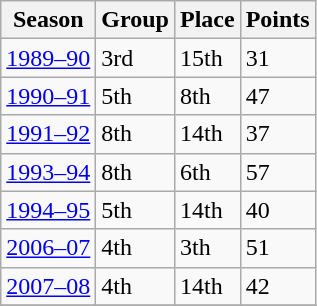<table class="wikitable">
<tr>
<th>Season</th>
<th>Group</th>
<th>Place</th>
<th>Points</th>
</tr>
<tr>
<td><a href='#'>1989–90</a></td>
<td>3rd</td>
<td>15th</td>
<td>31</td>
</tr>
<tr>
<td><a href='#'>1990–91</a></td>
<td>5th</td>
<td>8th</td>
<td>47</td>
</tr>
<tr>
<td><a href='#'>1991–92</a></td>
<td>8th</td>
<td>14th</td>
<td>37</td>
</tr>
<tr>
<td><a href='#'>1993–94</a></td>
<td>8th</td>
<td>6th</td>
<td>57</td>
</tr>
<tr>
<td><a href='#'>1994–95</a></td>
<td>5th</td>
<td>14th</td>
<td>40</td>
</tr>
<tr>
<td><a href='#'>2006–07</a></td>
<td>4th</td>
<td>3th</td>
<td>51</td>
</tr>
<tr>
<td><a href='#'>2007–08</a></td>
<td>4th</td>
<td>14th</td>
<td>42</td>
</tr>
<tr>
</tr>
</table>
